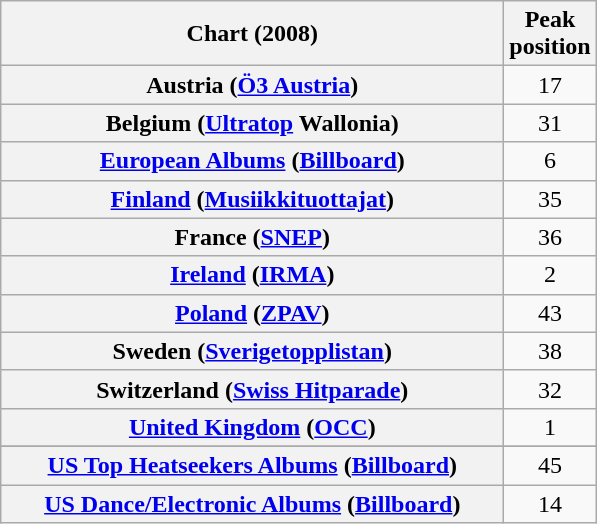<table class="wikitable sortable plainrowheaders" style="text-align:center">
<tr>
<th scope="col" style="width:20.5em;">Chart (2008)</th>
<th scope="col">Peak<br>position</th>
</tr>
<tr>
<th scope="row">Austria (<a href='#'>Ö3 Austria</a>)</th>
<td>17</td>
</tr>
<tr>
<th scope="row">Belgium (<a href='#'>Ultratop</a> Wallonia)</th>
<td>31</td>
</tr>
<tr>
<th scope="row"><a href='#'>European Albums</a> (<a href='#'>Billboard</a>)</th>
<td>6</td>
</tr>
<tr>
<th scope="row"><a href='#'>Finland</a> (<a href='#'>Musiikkituottajat</a>)</th>
<td>35</td>
</tr>
<tr>
<th scope="row">France (<a href='#'>SNEP</a>)</th>
<td>36</td>
</tr>
<tr>
<th scope="row"><a href='#'>Ireland</a> (<a href='#'>IRMA</a>)</th>
<td>2</td>
</tr>
<tr>
<th scope="row"><a href='#'>Poland</a> (<a href='#'>ZPAV</a>)</th>
<td>43</td>
</tr>
<tr>
<th scope="row">Sweden (<a href='#'>Sverigetopplistan</a>)</th>
<td>38</td>
</tr>
<tr>
<th scope="row">Switzerland (<a href='#'>Swiss Hitparade</a>)</th>
<td>32</td>
</tr>
<tr>
<th scope="row"><a href='#'>United Kingdom</a> (<a href='#'>OCC</a>)</th>
<td>1</td>
</tr>
<tr>
</tr>
<tr>
<th scope="row"><a href='#'>US Top Heatseekers Albums</a> (<a href='#'>Billboard</a>)</th>
<td>45</td>
</tr>
<tr>
<th scope="row"><a href='#'>US Dance/Electronic Albums</a> (<a href='#'>Billboard</a>)</th>
<td>14</td>
</tr>
</table>
